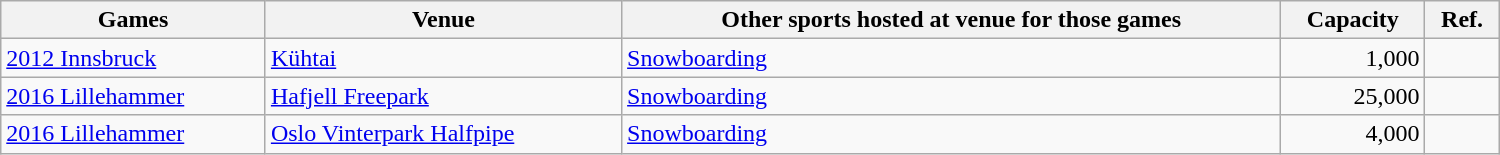<table class="wikitable sortable" width="1000px">
<tr>
<th>Games</th>
<th>Venue</th>
<th>Other sports hosted at venue for those games</th>
<th>Capacity</th>
<th>Ref.</th>
</tr>
<tr>
<td><a href='#'>2012 Innsbruck</a></td>
<td><a href='#'>Kühtai</a></td>
<td><a href='#'>Snowboarding</a></td>
<td align="right">1,000</td>
<td align="center"></td>
</tr>
<tr>
<td><a href='#'>2016 Lillehammer</a></td>
<td><a href='#'>Hafjell Freepark</a></td>
<td><a href='#'>Snowboarding</a></td>
<td align="right">25,000</td>
<td align="center"></td>
</tr>
<tr>
<td><a href='#'>2016 Lillehammer</a></td>
<td><a href='#'>Oslo Vinterpark Halfpipe</a></td>
<td><a href='#'>Snowboarding</a></td>
<td align="right">4,000</td>
<td align="center"></td>
</tr>
</table>
